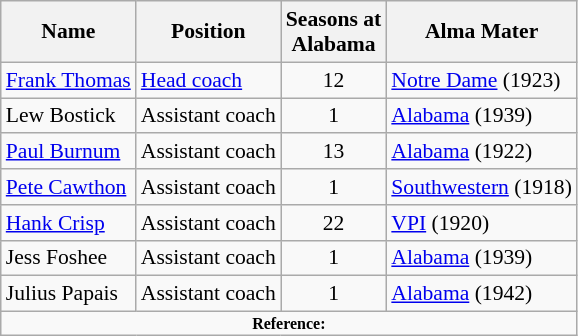<table class="wikitable" border="1" style="font-size:90%;">
<tr>
<th>Name</th>
<th>Position</th>
<th>Seasons at<br>Alabama</th>
<th>Alma Mater</th>
</tr>
<tr>
<td><a href='#'>Frank Thomas</a></td>
<td><a href='#'>Head coach</a></td>
<td align=center>12</td>
<td><a href='#'>Notre Dame</a> (1923)</td>
</tr>
<tr>
<td>Lew Bostick</td>
<td>Assistant coach</td>
<td align=center>1</td>
<td><a href='#'>Alabama</a> (1939)</td>
</tr>
<tr>
<td><a href='#'>Paul Burnum</a></td>
<td>Assistant coach</td>
<td align=center>13</td>
<td><a href='#'>Alabama</a> (1922)</td>
</tr>
<tr>
<td><a href='#'>Pete Cawthon</a></td>
<td>Assistant coach</td>
<td align=center>1</td>
<td><a href='#'>Southwestern</a> (1918)</td>
</tr>
<tr>
<td><a href='#'>Hank Crisp</a></td>
<td>Assistant coach</td>
<td align=center>22</td>
<td><a href='#'>VPI</a> (1920)</td>
</tr>
<tr>
<td>Jess Foshee</td>
<td>Assistant coach</td>
<td align=center>1</td>
<td><a href='#'>Alabama</a> (1939)</td>
</tr>
<tr>
<td>Julius Papais</td>
<td>Assistant coach</td>
<td align=center>1</td>
<td><a href='#'>Alabama</a> (1942)</td>
</tr>
<tr>
<td colspan="4" style="font-size: 8pt" align="center"><strong>Reference:</strong></td>
</tr>
</table>
